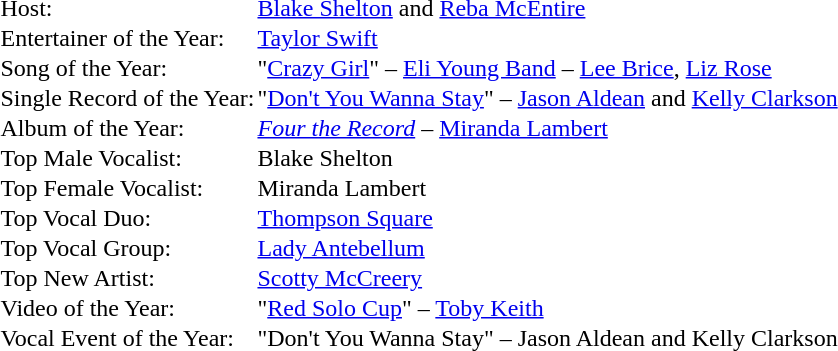<table cellspacing="0" border="0" cellpadding="1">
<tr>
<td>Host:</td>
<td><a href='#'>Blake Shelton</a> and <a href='#'>Reba McEntire</a></td>
</tr>
<tr>
<td>Entertainer of the Year:</td>
<td><a href='#'>Taylor Swift</a></td>
</tr>
<tr>
<td>Song of the Year:</td>
<td>"<a href='#'>Crazy Girl</a>" – <a href='#'>Eli Young Band</a> – <a href='#'>Lee Brice</a>, <a href='#'>Liz Rose</a></td>
</tr>
<tr>
<td>Single Record of the Year:</td>
<td>"<a href='#'>Don't You Wanna Stay</a>" – <a href='#'>Jason Aldean</a> and <a href='#'>Kelly Clarkson</a></td>
</tr>
<tr>
<td>Album of the Year:</td>
<td><em><a href='#'>Four the Record</a></em> – <a href='#'>Miranda Lambert</a></td>
</tr>
<tr>
<td>Top Male Vocalist:</td>
<td>Blake Shelton</td>
</tr>
<tr>
<td>Top Female Vocalist:</td>
<td>Miranda Lambert</td>
</tr>
<tr>
<td>Top Vocal Duo:</td>
<td><a href='#'>Thompson Square</a></td>
</tr>
<tr>
<td>Top Vocal Group:</td>
<td><a href='#'>Lady Antebellum</a></td>
</tr>
<tr>
<td>Top New Artist:</td>
<td><a href='#'>Scotty McCreery</a></td>
</tr>
<tr>
<td>Video of the Year:</td>
<td>"<a href='#'>Red Solo Cup</a>" – <a href='#'>Toby Keith</a></td>
</tr>
<tr>
<td>Vocal Event of the Year:</td>
<td>"Don't You Wanna Stay" – Jason Aldean and Kelly Clarkson</td>
</tr>
</table>
